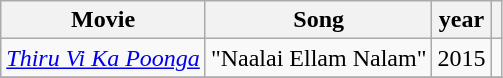<table class="wikitable">
<tr>
<th>Movie</th>
<th>Song</th>
<th>year</th>
<th></th>
</tr>
<tr>
<td><em><a href='#'>Thiru Vi Ka Poonga</a></em></td>
<td>"Naalai Ellam Nalam"</td>
<td>2015</td>
<td></td>
</tr>
<tr>
</tr>
</table>
